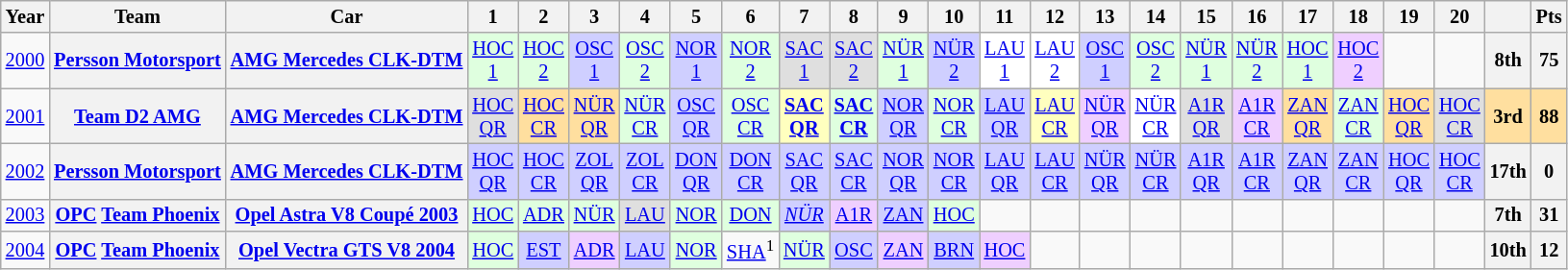<table class="wikitable" border="1" style="text-align:center; font-size:85%;">
<tr>
<th>Year</th>
<th>Team</th>
<th>Car</th>
<th>1</th>
<th>2</th>
<th>3</th>
<th>4</th>
<th>5</th>
<th>6</th>
<th>7</th>
<th>8</th>
<th>9</th>
<th>10</th>
<th>11</th>
<th>12</th>
<th>13</th>
<th>14</th>
<th>15</th>
<th>16</th>
<th>17</th>
<th>18</th>
<th>19</th>
<th>20</th>
<th></th>
<th>Pts</th>
</tr>
<tr>
<td><a href='#'>2000</a></td>
<th nowrap><a href='#'>Persson Motorsport</a></th>
<th nowrap><a href='#'>AMG Mercedes CLK-DTM</a></th>
<td style="background:#DFFFDF;"><a href='#'>HOC<br>1</a><br></td>
<td style="background:#DFFFDF;"><a href='#'>HOC<br>2</a><br></td>
<td style="background:#CFCFFF;"><a href='#'>OSC<br>1</a><br></td>
<td style="background:#DFFFDF;"><a href='#'>OSC<br>2</a><br></td>
<td style="background:#CFCFFF;"><a href='#'>NOR<br>1</a><br></td>
<td style="background:#DFFFDF;"><a href='#'>NOR<br>2</a><br></td>
<td style="background:#DFDFDF;"><a href='#'>SAC<br>1</a><br></td>
<td style="background:#DFDFDF;"><a href='#'>SAC<br>2</a><br></td>
<td style="background:#DFFFDF;"><a href='#'>NÜR<br>1</a><br></td>
<td style="background:#CFCFFF;"><a href='#'>NÜR<br>2</a><br></td>
<td style="background:#FFFFFF;"><a href='#'>LAU<br>1</a><br></td>
<td style="background:#FFFFFF;"><a href='#'>LAU<br>2</a><br></td>
<td style="background:#CFCFFF;"><a href='#'>OSC<br>1</a><br></td>
<td style="background:#DFFFDF;"><a href='#'>OSC<br>2</a><br></td>
<td style="background:#DFFFDF;"><a href='#'>NÜR<br>1</a><br></td>
<td style="background:#DFFFDF;"><a href='#'>NÜR<br>2</a><br></td>
<td style="background:#DFFFDF;"><a href='#'>HOC<br>1</a><br></td>
<td style="background:#EFCFFF;"><a href='#'>HOC<br>2</a><br></td>
<td></td>
<td></td>
<th>8th</th>
<th>75</th>
</tr>
<tr>
<td><a href='#'>2001</a></td>
<th nowrap><a href='#'>Team D2 AMG</a></th>
<th nowrap><a href='#'>AMG Mercedes CLK-DTM</a></th>
<td style="background:#DFDFDF;"><a href='#'>HOC<br>QR</a><br></td>
<td style="background:#FFDF9F;"><a href='#'>HOC<br>CR</a><br></td>
<td style="background:#FFDF9F;"><a href='#'>NÜR<br>QR</a><br></td>
<td style="background:#DFFFDF;"><a href='#'>NÜR<br>CR</a><br></td>
<td style="background:#CFCFFF;"><a href='#'>OSC<br>QR</a><br></td>
<td style="background:#DFFFDF;"><a href='#'>OSC<br>CR</a><br></td>
<td style="background:#FFFFBF;"><strong><a href='#'>SAC<br>QR</a></strong><br></td>
<td style="background:#DFFFDF;"><strong><a href='#'>SAC<br>CR</a></strong><br></td>
<td style="background:#CFCFFF;"><a href='#'>NOR<br>QR</a><br></td>
<td style="background:#DFFFDF;"><a href='#'>NOR<br>CR</a><br></td>
<td style="background:#CFCFFF;"><a href='#'>LAU<br>QR</a><br></td>
<td style="background:#FFFFBF;"><a href='#'>LAU<br>CR</a><br></td>
<td style="background:#EFCFFF;"><a href='#'>NÜR<br>QR</a><br></td>
<td style="background:#FFFFFF;"><a href='#'>NÜR<br>CR</a><br></td>
<td style="background:#DFDFDF;"><a href='#'>A1R<br>QR</a><br></td>
<td style="background:#EFCFFF;"><a href='#'>A1R<br>CR</a><br></td>
<td style="background:#FFDF9F;"><a href='#'>ZAN<br>QR</a><br></td>
<td style="background:#DFFFDF;"><a href='#'>ZAN<br>CR</a><br></td>
<td style="background:#FFDF9F;"><a href='#'>HOC<br>QR</a><br></td>
<td style="background:#DFDFDF;"><a href='#'>HOC<br>CR</a><br></td>
<td style="background:#FFDF9F;"><strong>3rd</strong></td>
<td style="background:#FFDF9F;"><strong>88</strong></td>
</tr>
<tr>
<td><a href='#'>2002</a></td>
<th nowrap><a href='#'>Persson Motorsport</a></th>
<th nowrap><a href='#'>AMG Mercedes CLK-DTM</a></th>
<td style="background:#CFCFFF;"><a href='#'>HOC<br>QR</a><br></td>
<td style="background:#CFCFFF;"><a href='#'>HOC<br>CR</a><br></td>
<td style="background:#CFCFFF;"><a href='#'>ZOL<br>QR</a><br></td>
<td style="background:#CFCFFF;"><a href='#'>ZOL<br>CR</a><br></td>
<td style="background:#CFCFFF;"><a href='#'>DON<br>QR</a><br></td>
<td style="background:#CFCFFF;"><a href='#'>DON<br>CR</a><br></td>
<td style="background:#CFCFFF;"><a href='#'>SAC<br>QR</a><br></td>
<td style="background:#CFCFFF;"><a href='#'>SAC<br>CR</a><br></td>
<td style="background:#CFCFFF;"><a href='#'>NOR<br>QR</a><br></td>
<td style="background:#CFCFFF;"><a href='#'>NOR<br>CR</a><br></td>
<td style="background:#CFCFFF;"><a href='#'>LAU<br>QR</a><br></td>
<td style="background:#CFCFFF;"><a href='#'>LAU<br>CR</a><br></td>
<td style="background:#CFCFFF;"><a href='#'>NÜR<br>QR</a><br></td>
<td style="background:#CFCFFF;"><a href='#'>NÜR<br>CR</a><br></td>
<td style="background:#CFCFFF;"><a href='#'>A1R<br>QR</a><br></td>
<td style="background:#CFCFFF;"><a href='#'>A1R<br>CR</a><br></td>
<td style="background:#CFCFFF;"><a href='#'>ZAN<br>QR</a><br></td>
<td style="background:#CFCFFF;"><a href='#'>ZAN<br>CR</a><br></td>
<td style="background:#CFCFFF;"><a href='#'>HOC<br>QR</a><br></td>
<td style="background:#CFCFFF;"><a href='#'>HOC<br>CR</a><br></td>
<th>17th</th>
<th>0</th>
</tr>
<tr>
<td><a href='#'>2003</a></td>
<th nowrap><a href='#'>OPC</a> <a href='#'>Team Phoenix</a></th>
<th nowrap><a href='#'>Opel Astra V8 Coupé 2003</a></th>
<td style="background:#DFFFDF;"><a href='#'>HOC</a><br></td>
<td style="background:#DFFFDF;"><a href='#'>ADR</a><br></td>
<td style="background:#DFFFDF;"><a href='#'>NÜR</a><br></td>
<td style="background:#DFDFDF;"><a href='#'>LAU</a><br></td>
<td style="background:#DFFFDF;"><a href='#'>NOR</a><br></td>
<td style="background:#DFFFDF;"><a href='#'>DON</a><br></td>
<td style="background:#CFCFFF;"><em><a href='#'>NÜR</a></em><br></td>
<td style="background:#EFCFFF;"><a href='#'>A1R</a><br></td>
<td style="background:#CFCFFF;"><a href='#'>ZAN</a><br></td>
<td style="background:#DFFFDF;"><a href='#'>HOC</a><br></td>
<td></td>
<td></td>
<td></td>
<td></td>
<td></td>
<td></td>
<td></td>
<td></td>
<td></td>
<td></td>
<th>7th</th>
<th>31</th>
</tr>
<tr>
<td><a href='#'>2004</a></td>
<th nowrap><a href='#'>OPC</a> <a href='#'>Team Phoenix</a></th>
<th nowrap><a href='#'>Opel Vectra GTS V8 2004</a></th>
<td style="background:#DFFFDF;"><a href='#'>HOC</a><br></td>
<td style="background:#CFCFFF;"><a href='#'>EST</a><br></td>
<td style="background:#EFCFFF;"><a href='#'>ADR</a><br></td>
<td style="background:#CFCFFF;"><a href='#'>LAU</a><br></td>
<td style="background:#DFFFDF;"><a href='#'>NOR</a><br></td>
<td><a href='#'>SHA</a><sup>1</sup></td>
<td style="background:#DFFFDF;"><a href='#'>NÜR</a><br></td>
<td style="background:#CFCFFF;"><a href='#'>OSC</a><br></td>
<td style="background:#EFCFFF;"><a href='#'>ZAN</a><br></td>
<td style="background:#CFCFFF;"><a href='#'>BRN</a><br></td>
<td style="background:#EFCFFF;"><a href='#'>HOC</a><br></td>
<td></td>
<td></td>
<td></td>
<td></td>
<td></td>
<td></td>
<td></td>
<td></td>
<td></td>
<th>10th</th>
<th>12</th>
</tr>
</table>
